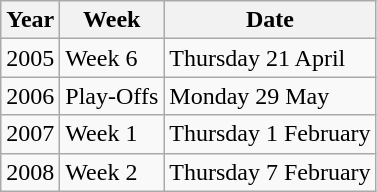<table class="wikitable">
<tr>
<th>Year</th>
<th>Week</th>
<th>Date</th>
</tr>
<tr>
<td>2005</td>
<td>Week 6</td>
<td>Thursday 21 April</td>
</tr>
<tr>
<td>2006</td>
<td>Play-Offs</td>
<td>Monday 29 May</td>
</tr>
<tr>
<td>2007</td>
<td>Week 1</td>
<td>Thursday 1 February</td>
</tr>
<tr>
<td>2008</td>
<td>Week 2</td>
<td>Thursday 7 February</td>
</tr>
</table>
